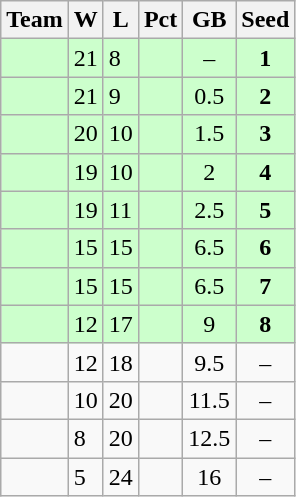<table class=wikitable>
<tr>
<th>Team</th>
<th>W</th>
<th>L</th>
<th>Pct</th>
<th>GB</th>
<th>Seed</th>
</tr>
<tr bgcolor="#ccffcc">
<td></td>
<td>21</td>
<td>8</td>
<td></td>
<td style="text-align:center;">–</td>
<td style="text-align:center;"><strong>1</strong></td>
</tr>
<tr bgcolor="#ccffcc">
<td></td>
<td>21</td>
<td>9</td>
<td></td>
<td style="text-align:center;">0.5</td>
<td style="text-align:center;"><strong>2</strong></td>
</tr>
<tr bgcolor="#ccffcc">
<td></td>
<td>20</td>
<td>10</td>
<td></td>
<td style="text-align:center;">1.5</td>
<td style="text-align:center;"><strong>3</strong></td>
</tr>
<tr bgcolor="#ccffcc">
<td></td>
<td>19</td>
<td>10</td>
<td></td>
<td style="text-align:center;">2</td>
<td style="text-align:center;"><strong>4</strong></td>
</tr>
<tr bgcolor="#ccffcc">
<td></td>
<td>19</td>
<td>11</td>
<td></td>
<td style="text-align:center;">2.5</td>
<td style="text-align:center;"><strong>5</strong></td>
</tr>
<tr bgcolor="#ccffcc">
<td></td>
<td>15</td>
<td>15</td>
<td></td>
<td style="text-align:center;">6.5</td>
<td style="text-align:center;"><strong>6</strong></td>
</tr>
<tr bgcolor="#ccffcc">
<td></td>
<td>15</td>
<td>15</td>
<td></td>
<td style="text-align:center;">6.5</td>
<td style="text-align:center;"><strong>7</strong></td>
</tr>
<tr bgcolor="#ccffcc">
<td></td>
<td>12</td>
<td>17</td>
<td></td>
<td style="text-align:center;">9</td>
<td style="text-align:center;"><strong>8</strong></td>
</tr>
<tr>
<td></td>
<td>12</td>
<td>18</td>
<td></td>
<td style="text-align:center;">9.5</td>
<td style="text-align:center;">–</td>
</tr>
<tr>
<td></td>
<td>10</td>
<td>20</td>
<td></td>
<td style="text-align:center;">11.5</td>
<td style="text-align:center;">–</td>
</tr>
<tr>
<td></td>
<td>8</td>
<td>20</td>
<td></td>
<td style="text-align:center;">12.5</td>
<td style="text-align:center;">–</td>
</tr>
<tr>
<td></td>
<td>5</td>
<td>24</td>
<td></td>
<td style="text-align:center;">16</td>
<td style="text-align:center;">–</td>
</tr>
</table>
